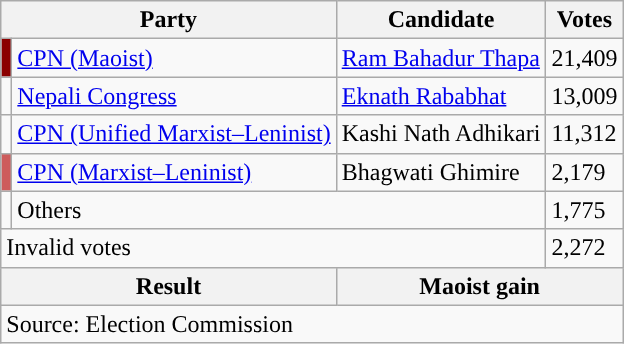<table class="wikitable">
<tr>
<th colspan="2">Party</th>
<th>Candidate</th>
<th>Votes</th>
</tr>
<tr>
<td style="background-color:darkred"></td>
<td><a href='#'>CPN (Maoist)</a></td>
<td><a href='#'>Ram Bahadur Thapa</a></td>
<td>21,409</td>
</tr>
<tr>
<td style="background-color:"></td>
<td><a href='#'>Nepali Congress</a></td>
<td><a href='#'>Eknath Rababhat</a></td>
<td>13,009</td>
</tr>
<tr>
<td style="background-color:"></td>
<td><a href='#'>CPN (Unified Marxist–Leninist)</a></td>
<td>Kashi Nath Adhikari</td>
<td>11,312</td>
</tr>
<tr>
<td style="background-color:indianred"></td>
<td><a href='#'>CPN (Marxist–Leninist)</a></td>
<td>Bhagwati Ghimire</td>
<td>2,179</td>
</tr>
<tr>
<td></td>
<td colspan="2">Others</td>
<td>1,775</td>
</tr>
<tr>
<td colspan="3">Invalid votes</td>
<td>2,272</td>
</tr>
<tr>
<th colspan="2">Result</th>
<th colspan="2">Maoist gain</th>
</tr>
<tr>
<td colspan="4">Source: Election Commission</td>
</tr>
</table>
